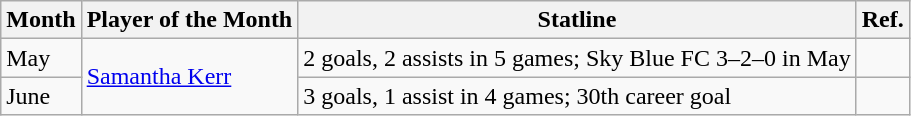<table class="wikitable">
<tr>
<th>Month</th>
<th>Player of the Month</th>
<th>Statline</th>
<th>Ref.</th>
</tr>
<tr>
<td>May</td>
<td rowspan=2> <a href='#'>Samantha Kerr</a></td>
<td>2 goals, 2 assists in 5 games; Sky Blue FC 3–2–0 in May</td>
<td></td>
</tr>
<tr>
<td>June</td>
<td>3 goals, 1 assist in 4 games; 30th career goal</td>
<td></td>
</tr>
</table>
